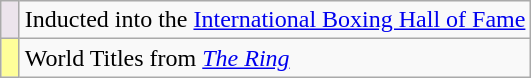<table class="wikitable">
<tr>
<td bgcolor=#ece4ec width=5px></td>
<td>Inducted into the <a href='#'> International Boxing Hall of Fame</a></td>
</tr>
<tr>
<td bgcolor=#FFFF99 width=5px></td>
<td>World Titles from <em><a href='#'>The Ring</a></em></td>
</tr>
</table>
